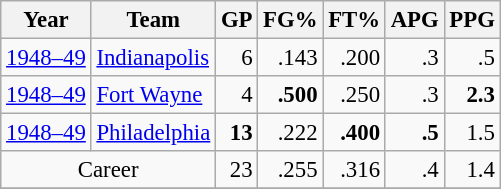<table class="wikitable sortable" style="font-size:95%; text-align:right;">
<tr>
<th>Year</th>
<th>Team</th>
<th>GP</th>
<th>FG%</th>
<th>FT%</th>
<th>APG</th>
<th>PPG</th>
</tr>
<tr>
<td style="text-align:left;"><a href='#'>1948–49</a></td>
<td style="text-align:left;"><a href='#'>Indianapolis</a></td>
<td>6</td>
<td>.143</td>
<td>.200</td>
<td>.3</td>
<td>.5</td>
</tr>
<tr>
<td style="text-align:left;"><a href='#'>1948–49</a></td>
<td style="text-align:left;"><a href='#'>Fort Wayne</a></td>
<td>4</td>
<td><strong>.500</strong></td>
<td>.250</td>
<td>.3</td>
<td><strong>2.3</strong></td>
</tr>
<tr>
<td style="text-align:left;"><a href='#'>1948–49</a></td>
<td style="text-align:left;"><a href='#'>Philadelphia</a></td>
<td><strong>13</strong></td>
<td>.222</td>
<td><strong>.400</strong></td>
<td><strong>.5</strong></td>
<td>1.5</td>
</tr>
<tr>
<td style="text-align:center;" colspan="2">Career</td>
<td>23</td>
<td>.255</td>
<td>.316</td>
<td>.4</td>
<td>1.4</td>
</tr>
<tr>
</tr>
</table>
